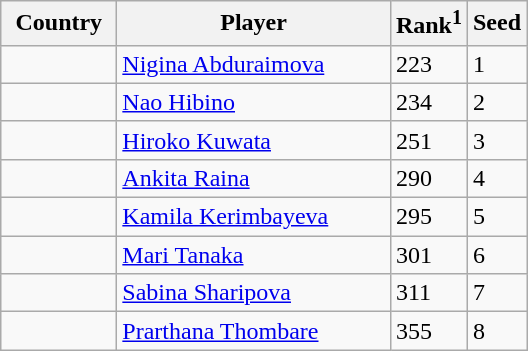<table class="sortable wikitable">
<tr>
<th width="70">Country</th>
<th width="175">Player</th>
<th>Rank<sup>1</sup></th>
<th>Seed</th>
</tr>
<tr>
<td></td>
<td><a href='#'>Nigina Abduraimova</a></td>
<td>223</td>
<td>1</td>
</tr>
<tr>
<td></td>
<td><a href='#'>Nao Hibino</a></td>
<td>234</td>
<td>2</td>
</tr>
<tr>
<td></td>
<td><a href='#'>Hiroko Kuwata</a></td>
<td>251</td>
<td>3</td>
</tr>
<tr>
<td></td>
<td><a href='#'>Ankita Raina</a></td>
<td>290</td>
<td>4</td>
</tr>
<tr>
<td></td>
<td><a href='#'>Kamila Kerimbayeva</a></td>
<td>295</td>
<td>5</td>
</tr>
<tr>
<td></td>
<td><a href='#'>Mari Tanaka</a></td>
<td>301</td>
<td>6</td>
</tr>
<tr>
<td></td>
<td><a href='#'>Sabina Sharipova</a></td>
<td>311</td>
<td>7</td>
</tr>
<tr>
<td></td>
<td><a href='#'>Prarthana Thombare</a></td>
<td>355</td>
<td>8</td>
</tr>
</table>
